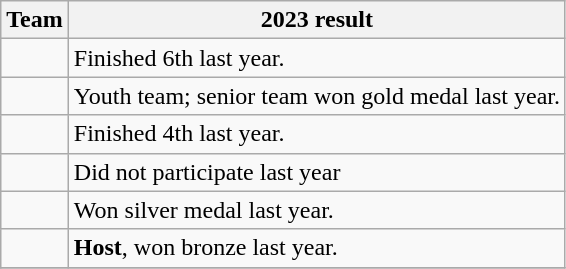<table class="wikitable">
<tr>
<th>Team</th>
<th>2023 result</th>
</tr>
<tr>
<td></td>
<td>Finished 6th last year.</td>
</tr>
<tr>
<td></td>
<td>Youth team; senior team won gold medal last year.</td>
</tr>
<tr>
<td></td>
<td>Finished 4th last year.</td>
</tr>
<tr>
<td></td>
<td>Did not participate last year</td>
</tr>
<tr>
<td></td>
<td>Won silver medal last year.</td>
</tr>
<tr>
<td></td>
<td><strong>Host</strong>, won bronze last year.</td>
</tr>
<tr>
</tr>
</table>
